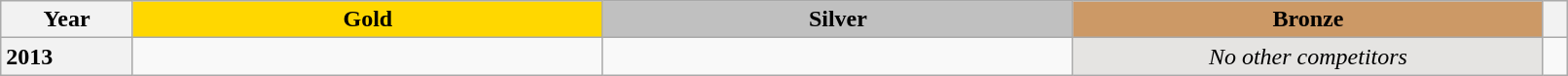<table class="wikitable unsortable" style="text-align:left; width:85%">
<tr>
<th scope="col" style="text-align:center">Year</th>
<td scope="col" style="text-align:center; width:30%; background:gold"><strong>Gold</strong></td>
<td scope="col" style="text-align:center; width:30%; background:silver"><strong>Silver</strong></td>
<td scope="col" style="text-align:center; width:30%; background:#c96"><strong>Bronze</strong></td>
<th scope="col" style="text-align:center"></th>
</tr>
<tr>
<th scope="row" style="text-align:left">2013</th>
<td></td>
<td></td>
<td align="center" bgcolor="e5e4e2"><em>No other competitors</em></td>
<td></td>
</tr>
</table>
